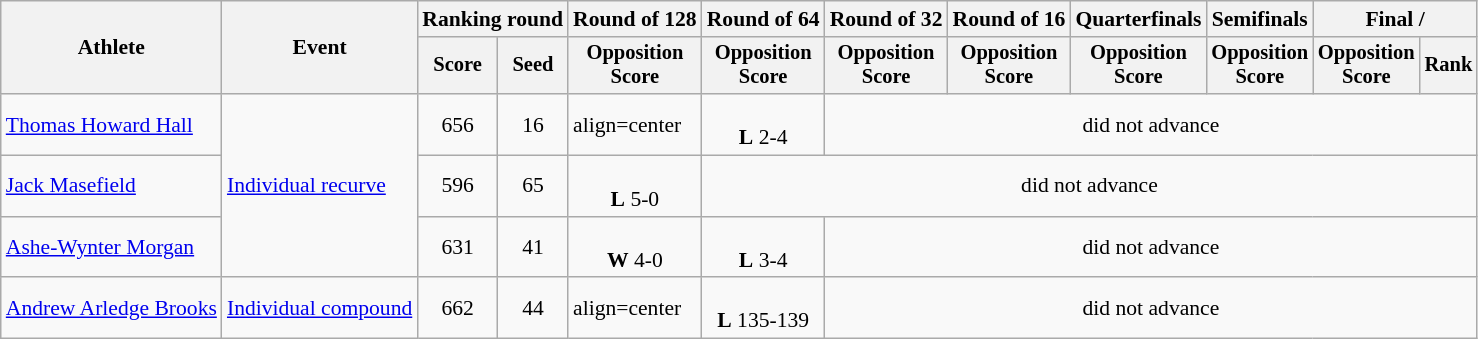<table class="wikitable" style="font-size:90%">
<tr>
<th rowspan="2">Athlete</th>
<th rowspan="2">Event</th>
<th colspan="2">Ranking round</th>
<th>Round of 128</th>
<th>Round of 64</th>
<th>Round of 32</th>
<th>Round of 16</th>
<th>Quarterfinals</th>
<th>Semifinals</th>
<th colspan="2">Final / </th>
</tr>
<tr style="font-size:95%">
<th>Score</th>
<th>Seed</th>
<th>Opposition<br>Score</th>
<th>Opposition<br>Score</th>
<th>Opposition<br>Score</th>
<th>Opposition<br>Score</th>
<th>Opposition<br>Score</th>
<th>Opposition<br>Score</th>
<th>Opposition<br>Score</th>
<th>Rank</th>
</tr>
<tr>
<td align=left><a href='#'>Thomas Howard Hall</a></td>
<td align=left rowspan=3><a href='#'>Individual recurve</a></td>
<td align=center>656</td>
<td align=center>16</td>
<td>align=center </td>
<td align=center><br><strong>L</strong> 2-4</td>
<td align=center colspan=6>did not advance</td>
</tr>
<tr>
<td align=left><a href='#'>Jack Masefield</a></td>
<td align=center>596</td>
<td align=center>65</td>
<td align=center><br><strong>L</strong> 5-0</td>
<td align=center colspan=7>did not advance</td>
</tr>
<tr>
<td align=left><a href='#'>Ashe-Wynter Morgan</a></td>
<td align=center>631</td>
<td align=center>41</td>
<td align=center><br><strong>W</strong> 4-0</td>
<td align=center><br><strong>L</strong> 3-4</td>
<td align=center colspan=6>did not advance</td>
</tr>
<tr>
<td align=left><a href='#'>Andrew Arledge Brooks</a></td>
<td align=left><a href='#'>Individual compound</a></td>
<td align=center>662</td>
<td align=center>44</td>
<td>align=center </td>
<td align=center><br><strong>L</strong> 135-139</td>
<td align=center colspan=6>did not advance</td>
</tr>
</table>
